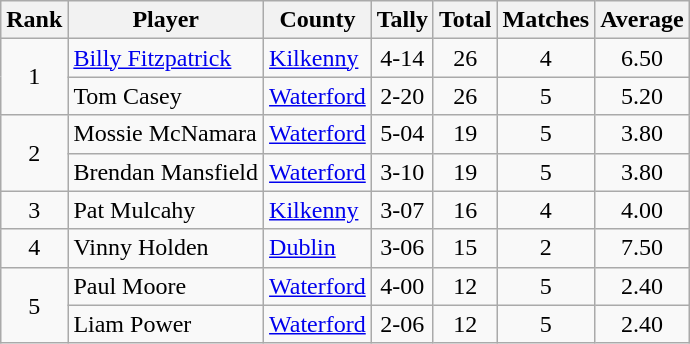<table class="wikitable">
<tr>
<th>Rank</th>
<th>Player</th>
<th>County</th>
<th>Tally</th>
<th>Total</th>
<th>Matches</th>
<th>Average</th>
</tr>
<tr>
<td rowspan=2 align=center>1</td>
<td><a href='#'>Billy Fitzpatrick</a></td>
<td><a href='#'>Kilkenny</a></td>
<td align=center>4-14</td>
<td align=center>26</td>
<td align=center>4</td>
<td align=center>6.50</td>
</tr>
<tr>
<td>Tom Casey</td>
<td><a href='#'>Waterford</a></td>
<td align=center>2-20</td>
<td align=center>26</td>
<td align=center>5</td>
<td align=center>5.20</td>
</tr>
<tr>
<td rowspan=2 align=center>2</td>
<td>Mossie McNamara</td>
<td><a href='#'>Waterford</a></td>
<td align=center>5-04</td>
<td align=center>19</td>
<td align=center>5</td>
<td align=center>3.80</td>
</tr>
<tr>
<td>Brendan Mansfield</td>
<td><a href='#'>Waterford</a></td>
<td align=center>3-10</td>
<td align=center>19</td>
<td align=center>5</td>
<td align=center>3.80</td>
</tr>
<tr>
<td rowspan=1 align=center>3</td>
<td>Pat Mulcahy</td>
<td><a href='#'>Kilkenny</a></td>
<td align=center>3-07</td>
<td align=center>16</td>
<td align=center>4</td>
<td align=center>4.00</td>
</tr>
<tr>
<td rowspan=1 align=center>4</td>
<td>Vinny Holden</td>
<td><a href='#'>Dublin</a></td>
<td align=center>3-06</td>
<td align=center>15</td>
<td align=center>2</td>
<td align=center>7.50</td>
</tr>
<tr>
<td rowspan=2 align=center>5</td>
<td>Paul Moore</td>
<td><a href='#'>Waterford</a></td>
<td align=center>4-00</td>
<td align=center>12</td>
<td align=center>5</td>
<td align=center>2.40</td>
</tr>
<tr>
<td>Liam Power</td>
<td><a href='#'>Waterford</a></td>
<td align=center>2-06</td>
<td align=center>12</td>
<td align=center>5</td>
<td align=center>2.40</td>
</tr>
</table>
